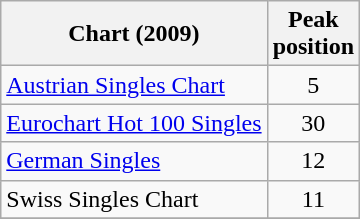<table class="wikitable sortable">
<tr>
<th>Chart (2009)</th>
<th>Peak<br>position</th>
</tr>
<tr>
<td><a href='#'>Austrian Singles Chart</a></td>
<td align="center">5</td>
</tr>
<tr>
<td><a href='#'>Eurochart Hot 100 Singles</a></td>
<td align="center">30</td>
</tr>
<tr>
<td><a href='#'>German Singles</a></td>
<td align="center">12</td>
</tr>
<tr>
<td>Swiss Singles Chart</td>
<td align="center">11</td>
</tr>
<tr>
</tr>
</table>
